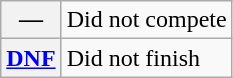<table class="wikitable">
<tr>
<th scope="row">—</th>
<td>Did not compete</td>
</tr>
<tr>
<th scope="row"><a href='#'>DNF</a></th>
<td>Did not finish</td>
</tr>
</table>
